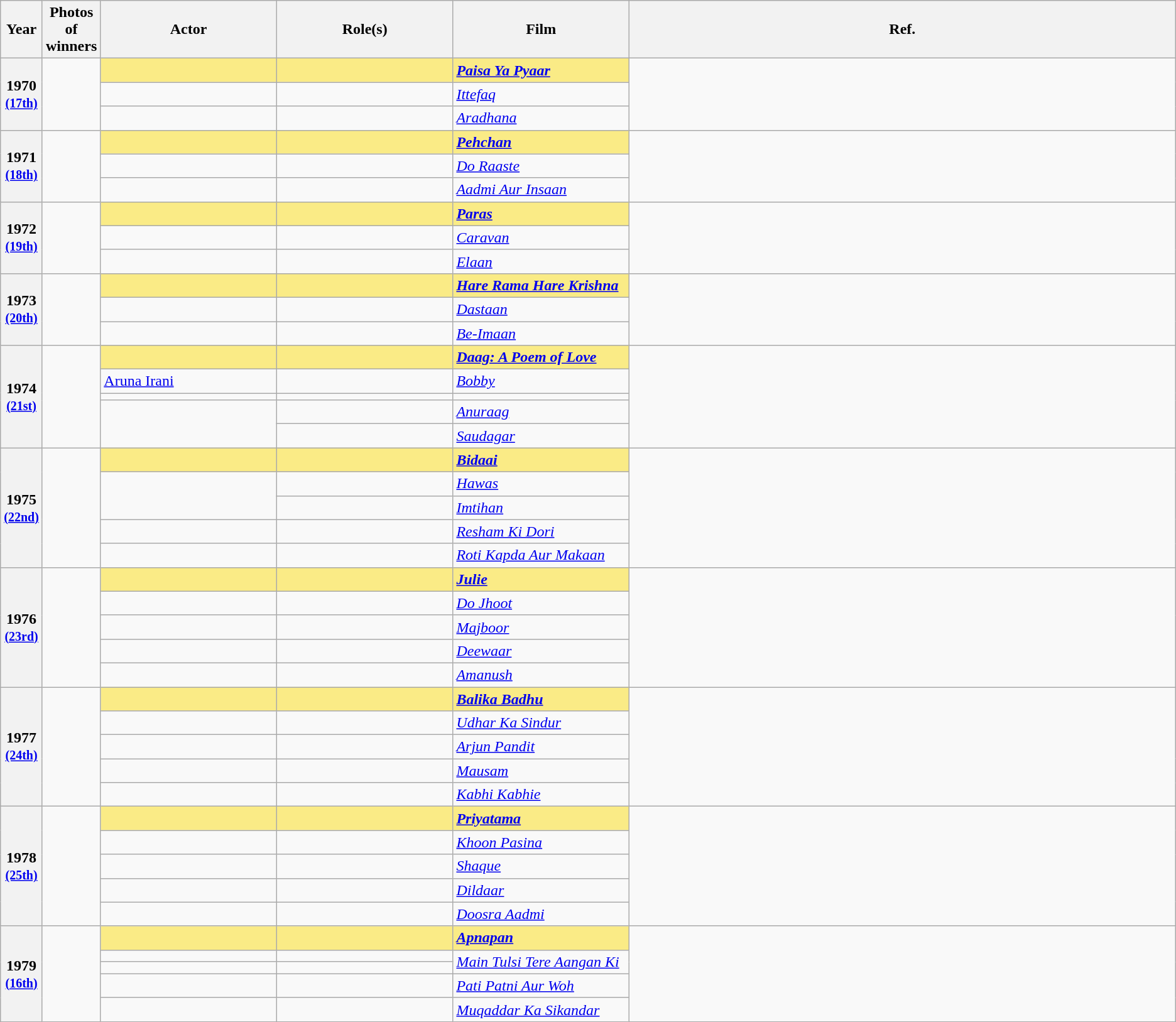<table class="wikitable sortable" style="text-align:left;">
<tr>
<th scope="col" style="width:3%; text-align:center;">Year</th>
<th scope="col" style="width:3%;text-align:center;">Photos of winners</th>
<th scope="col" style="width:15%;text-align:center;">Actor</th>
<th scope="col" style="width:15%;text-align:center;">Role(s)</th>
<th scope="col" style="width:15%;text-align:center;">Film</th>
<th>Ref.</th>
</tr>
<tr>
<th scope="row" rowspan=3 style="text-align:center">1970 <br><small><a href='#'>(17th)</a> </small></th>
<td rowspan=3 style="text-align:center"></td>
<td style="background:#FAEB86;"><strong></strong> </td>
<td style="background:#FAEB86;"><strong></strong></td>
<td style="background:#FAEB86;"><strong><em><a href='#'>Paisa Ya Pyaar</a></em></strong></td>
<td rowspan="3"></td>
</tr>
<tr>
<td></td>
<td></td>
<td><em><a href='#'>Ittefaq</a></em></td>
</tr>
<tr>
<td></td>
<td></td>
<td><em><a href='#'>Aradhana</a></em></td>
</tr>
<tr>
<th scope="row" rowspan=3 style="text-align:center">1971 <br><small><a href='#'>(18th)</a> </small></th>
<td rowspan=3 style="text-align:center"></td>
<td style="background:#FAEB86;"><strong></strong> </td>
<td style="background:#FAEB86;"><strong></strong></td>
<td style="background:#FAEB86;"><strong><em><a href='#'>Pehchan</a></em></strong></td>
<td rowspan="3"></td>
</tr>
<tr>
<td></td>
<td></td>
<td><em><a href='#'>Do Raaste</a></em></td>
</tr>
<tr>
<td></td>
<td></td>
<td><em><a href='#'>Aadmi Aur Insaan</a></em></td>
</tr>
<tr>
<th scope="row" rowspan=3 style="text-align:center">1972<br><small><a href='#'>(19th)</a></small></th>
<td rowspan=3 style="text-align:center"></td>
<td style="background:#FAEB86;"><strong></strong> </td>
<td style="background:#FAEB86;"><strong></strong></td>
<td style="background:#FAEB86;"><strong><em><a href='#'>Paras</a></em></strong></td>
<td rowspan="3"></td>
</tr>
<tr>
<td></td>
<td></td>
<td><em><a href='#'>Caravan</a></em></td>
</tr>
<tr>
<td></td>
<td></td>
<td><em><a href='#'>Elaan</a></em></td>
</tr>
<tr>
<th scope="row" rowspan=3 style="text-align:center">1973<br><small><a href='#'>(20th)</a></small></th>
<td rowspan=3 style="text-align:center"></td>
<td style="background:#FAEB86;"><strong></strong> </td>
<td style="background:#FAEB86;"><strong></strong></td>
<td style="background:#FAEB86;"><strong><em><a href='#'>Hare Rama Hare Krishna</a></em></strong></td>
<td rowspan="3"></td>
</tr>
<tr>
<td></td>
<td></td>
<td><em><a href='#'>Dastaan</a></em></td>
</tr>
<tr>
<td></td>
<td></td>
<td><em><a href='#'>Be-Imaan</a></em></td>
</tr>
<tr>
<th scope="row" rowspan=5 style="text-align:center">1974<br><small><a href='#'>(21st)</a></small></th>
<td rowspan=5 style="text-align:center"></td>
<td style="background:#FAEB86;"><strong></strong> </td>
<td style="background:#FAEB86;"><strong></strong></td>
<td style="background:#FAEB86;"><strong><em><a href='#'>Daag: A Poem of Love</a></em></strong></td>
<td rowspan="5"></td>
</tr>
<tr>
<td><a href='#'>Aruna Irani</a></td>
<td></td>
<td><em><a href='#'>Bobby</a></em></td>
</tr>
<tr>
<td></td>
<td></td>
<td></td>
</tr>
<tr>
<td rowspan=2></td>
<td></td>
<td><em><a href='#'>Anuraag</a></em></td>
</tr>
<tr>
<td></td>
<td><em><a href='#'>Saudagar</a></em></td>
</tr>
<tr>
<th scope="row" rowspan=5 style="text-align:center">1975<br><small><a href='#'>(22nd)</a></small></th>
<td rowspan=5 style="text-align:center"></td>
<td style="background:#FAEB86;"><strong></strong> </td>
<td style="background:#FAEB86;"><strong></strong></td>
<td style="background:#FAEB86;"><strong><em><a href='#'>Bidaai</a></em></strong></td>
<td rowspan="5"></td>
</tr>
<tr>
<td rowspan=2></td>
<td></td>
<td><em><a href='#'>Hawas</a></em></td>
</tr>
<tr>
<td></td>
<td><em><a href='#'>Imtihan</a></em></td>
</tr>
<tr>
<td></td>
<td></td>
<td><em><a href='#'>Resham Ki Dori</a></em></td>
</tr>
<tr>
<td></td>
<td></td>
<td><em><a href='#'>Roti Kapda Aur Makaan</a></em></td>
</tr>
<tr>
<th scope="row" rowspan=5 style="text-align:center">1976<br><small><a href='#'>(23rd)</a></small></th>
<td rowspan=5 style="text-align:center"></td>
<td style="background:#FAEB86;"><strong></strong> </td>
<td style="background:#FAEB86;"><strong></strong></td>
<td style="background:#FAEB86;"><strong><em><a href='#'>Julie</a></em></strong></td>
<td rowspan="5"></td>
</tr>
<tr>
<td></td>
<td></td>
<td><em><a href='#'>Do Jhoot</a></em></td>
</tr>
<tr>
<td></td>
<td></td>
<td><em><a href='#'>Majboor</a></em></td>
</tr>
<tr>
<td></td>
<td></td>
<td><em><a href='#'>Deewaar</a></em></td>
</tr>
<tr>
<td></td>
<td></td>
<td><em><a href='#'>Amanush</a></em></td>
</tr>
<tr>
<th scope="row" rowspan=5 style="text-align:center">1977<br><small><a href='#'>(24th)</a></small></th>
<td rowspan=5 style="text-align:center"></td>
<td style="background:#FAEB86;"><strong></strong> </td>
<td style="background:#FAEB86;"><strong></strong></td>
<td style="background:#FAEB86;"><strong><em><a href='#'>Balika Badhu</a></em></strong></td>
<td rowspan="5"></td>
</tr>
<tr>
<td></td>
<td></td>
<td><em><a href='#'>Udhar Ka Sindur</a></em></td>
</tr>
<tr>
<td></td>
<td></td>
<td><em><a href='#'>Arjun Pandit</a></em></td>
</tr>
<tr>
<td></td>
<td></td>
<td><em><a href='#'>Mausam</a></em></td>
</tr>
<tr>
<td></td>
<td></td>
<td><em><a href='#'>Kabhi Kabhie</a></em></td>
</tr>
<tr>
<th scope="row" rowspan=5 style="text-align:center">1978<br><small><a href='#'>(25th)</a></small></th>
<td rowspan=5 style="text-align:center"></td>
<td style="background:#FAEB86;"><strong></strong> </td>
<td style="background:#FAEB86;"><strong></strong></td>
<td style="background:#FAEB86;"><strong><em><a href='#'>Priyatama</a></em></strong></td>
<td rowspan="5"></td>
</tr>
<tr>
<td></td>
<td></td>
<td><em><a href='#'>Khoon Pasina</a></em></td>
</tr>
<tr>
<td></td>
<td></td>
<td><em><a href='#'>Shaque</a></em></td>
</tr>
<tr>
<td></td>
<td></td>
<td><em><a href='#'>Dildaar</a></em></td>
</tr>
<tr>
<td></td>
<td></td>
<td><em><a href='#'>Doosra Aadmi</a></em></td>
</tr>
<tr>
<th scope="row" rowspan=5 style="text-align:center">1979<br><small><a href='#'>(16th)</a></small></th>
<td rowspan=5 style="text-align:center"></td>
<td style="background:#FAEB86;"><strong></strong> </td>
<td style="background:#FAEB86;"><strong></strong></td>
<td style="background:#FAEB86;"><strong><em><a href='#'>Apnapan</a></em></strong></td>
<td rowspan="5"></td>
</tr>
<tr>
<td></td>
<td></td>
<td rowspan="2"><em><a href='#'>Main Tulsi Tere Aangan Ki</a></em></td>
</tr>
<tr>
<td></td>
<td></td>
</tr>
<tr>
<td></td>
<td></td>
<td><em><a href='#'>Pati Patni Aur Woh</a></em></td>
</tr>
<tr>
<td></td>
<td></td>
<td><em><a href='#'>Muqaddar Ka Sikandar</a></em></td>
</tr>
</table>
